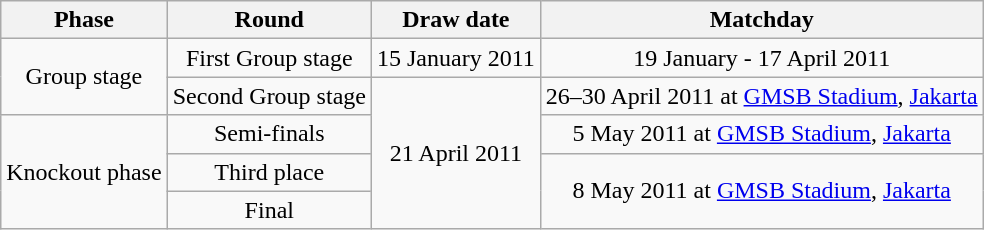<table class="wikitable" border="1">
<tr>
<th>Phase</th>
<th>Round</th>
<th>Draw date</th>
<th>Matchday</th>
</tr>
<tr align="center">
<td rowspan=2>Group stage</td>
<td>First Group stage</td>
<td>15 January 2011</td>
<td>19 January - 17 April 2011</td>
</tr>
<tr align="center">
<td>Second Group stage</td>
<td rowspan=4>21 April 2011</td>
<td>26–30 April 2011 at <a href='#'>GMSB Stadium</a>, <a href='#'>Jakarta</a></td>
</tr>
<tr align="center">
<td rowspan=3>Knockout phase</td>
<td>Semi-finals</td>
<td>5 May 2011 at <a href='#'>GMSB Stadium</a>, <a href='#'>Jakarta</a></td>
</tr>
<tr align="center">
<td>Third place</td>
<td rowspan=2>8 May 2011 at <a href='#'>GMSB Stadium</a>, <a href='#'>Jakarta</a></td>
</tr>
<tr align="center">
<td>Final</td>
</tr>
</table>
